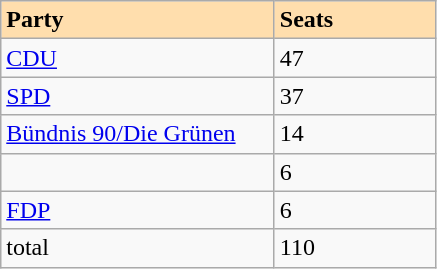<table class="wikitable">
<tr>
<th style="background:#ffdead; width:175px; text-align:left;">Party</th>
<th style="background:#ffdead; width:100px; text-align:left;">Seats</th>
</tr>
<tr>
<td><a href='#'>CDU</a></td>
<td>47</td>
</tr>
<tr>
<td><a href='#'>SPD</a></td>
<td>37</td>
</tr>
<tr>
<td><a href='#'>Bündnis 90/Die Grünen</a></td>
<td>14</td>
</tr>
<tr>
<td></td>
<td>6</td>
</tr>
<tr>
<td><a href='#'>FDP</a></td>
<td>6</td>
</tr>
<tr>
<td>total</td>
<td>110</td>
</tr>
</table>
